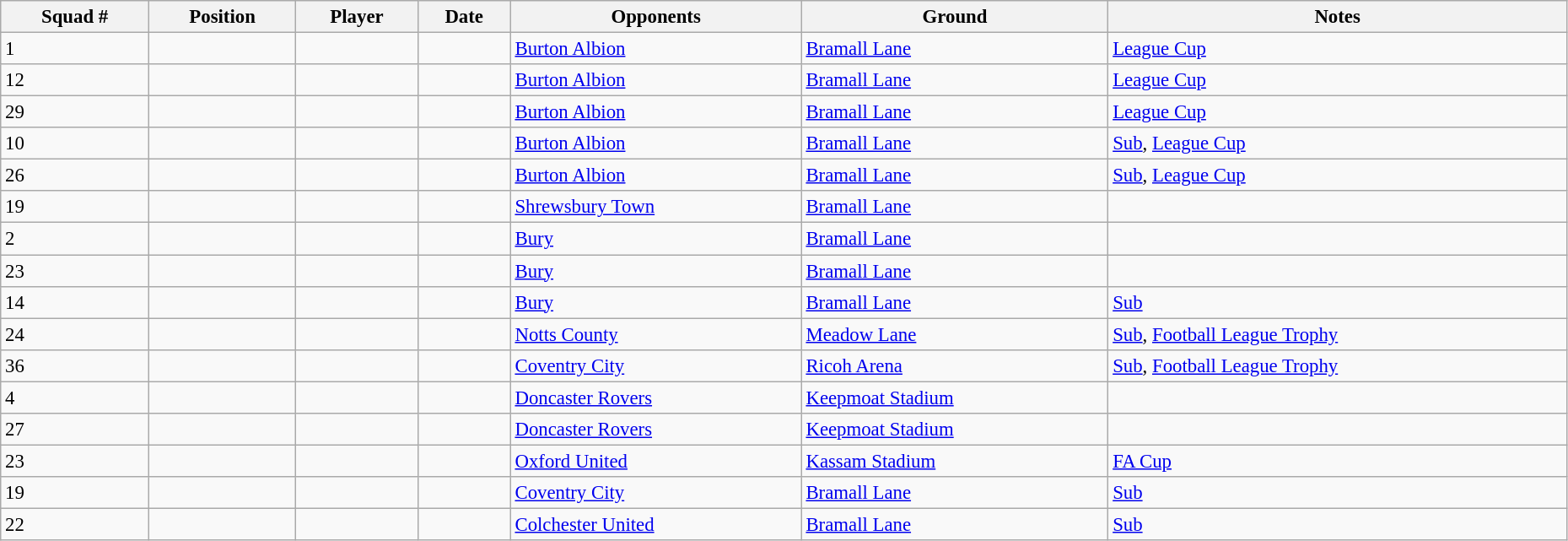<table width=98% class="wikitable sortable" style="text-align:center; font-size:95%; text-align:left">
<tr>
<th>Squad #</th>
<th>Position</th>
<th>Player</th>
<th>Date</th>
<th>Opponents</th>
<th>Ground</th>
<th>Notes</th>
</tr>
<tr>
<td>1</td>
<td></td>
<td></td>
<td></td>
<td><a href='#'>Burton Albion</a></td>
<td><a href='#'>Bramall Lane</a></td>
<td><a href='#'>League Cup</a></td>
</tr>
<tr>
<td>12</td>
<td></td>
<td></td>
<td></td>
<td><a href='#'>Burton Albion</a></td>
<td><a href='#'>Bramall Lane</a></td>
<td><a href='#'>League Cup</a></td>
</tr>
<tr>
<td>29</td>
<td></td>
<td></td>
<td></td>
<td><a href='#'>Burton Albion</a></td>
<td><a href='#'>Bramall Lane</a></td>
<td><a href='#'>League Cup</a></td>
</tr>
<tr>
<td>10</td>
<td></td>
<td></td>
<td></td>
<td><a href='#'>Burton Albion</a></td>
<td><a href='#'>Bramall Lane</a></td>
<td><a href='#'>Sub</a>, <a href='#'>League Cup</a></td>
</tr>
<tr>
<td>26</td>
<td></td>
<td></td>
<td></td>
<td><a href='#'>Burton Albion</a></td>
<td><a href='#'>Bramall Lane</a></td>
<td><a href='#'>Sub</a>, <a href='#'>League Cup</a></td>
</tr>
<tr>
<td>19</td>
<td></td>
<td></td>
<td></td>
<td><a href='#'>Shrewsbury Town</a></td>
<td><a href='#'>Bramall Lane</a></td>
<td></td>
</tr>
<tr>
<td>2</td>
<td></td>
<td></td>
<td></td>
<td><a href='#'>Bury</a></td>
<td><a href='#'>Bramall Lane</a></td>
<td></td>
</tr>
<tr>
<td>23</td>
<td></td>
<td></td>
<td></td>
<td><a href='#'>Bury</a></td>
<td><a href='#'>Bramall Lane</a></td>
<td></td>
</tr>
<tr>
<td>14</td>
<td></td>
<td></td>
<td></td>
<td><a href='#'>Bury</a></td>
<td><a href='#'>Bramall Lane</a></td>
<td><a href='#'>Sub</a></td>
</tr>
<tr>
<td>24</td>
<td></td>
<td></td>
<td></td>
<td><a href='#'>Notts County</a></td>
<td><a href='#'>Meadow Lane</a></td>
<td><a href='#'>Sub</a>, <a href='#'>Football League Trophy</a></td>
</tr>
<tr>
<td>36</td>
<td></td>
<td></td>
<td></td>
<td><a href='#'>Coventry City</a></td>
<td><a href='#'>Ricoh Arena</a></td>
<td><a href='#'>Sub</a>, <a href='#'>Football League Trophy</a></td>
</tr>
<tr>
<td>4</td>
<td></td>
<td></td>
<td></td>
<td><a href='#'>Doncaster Rovers</a></td>
<td><a href='#'>Keepmoat Stadium</a></td>
<td></td>
</tr>
<tr>
<td>27</td>
<td></td>
<td></td>
<td></td>
<td><a href='#'>Doncaster Rovers</a></td>
<td><a href='#'>Keepmoat Stadium</a></td>
<td></td>
</tr>
<tr>
<td>23</td>
<td></td>
<td></td>
<td></td>
<td><a href='#'>Oxford United</a></td>
<td><a href='#'>Kassam Stadium</a></td>
<td><a href='#'>FA Cup</a></td>
</tr>
<tr>
<td>19</td>
<td></td>
<td></td>
<td></td>
<td><a href='#'>Coventry City</a></td>
<td><a href='#'>Bramall Lane</a></td>
<td><a href='#'>Sub</a></td>
</tr>
<tr>
<td>22</td>
<td></td>
<td></td>
<td></td>
<td><a href='#'>Colchester United</a></td>
<td><a href='#'>Bramall Lane</a></td>
<td><a href='#'>Sub</a></td>
</tr>
</table>
